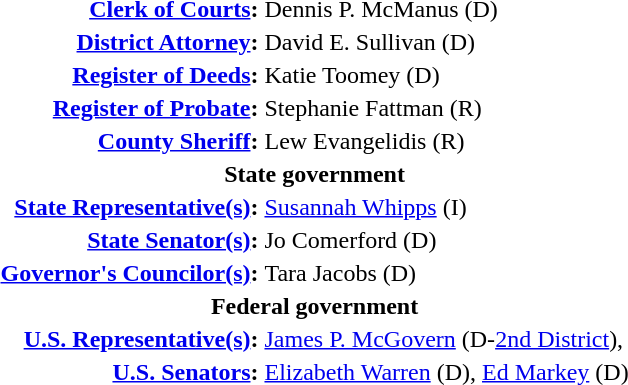<table class="toccolours">
<tr>
</tr>
<tr valign=top>
<th align=right><a href='#'>Clerk of Courts</a>:</th>
<td>Dennis P. McManus (D)</td>
</tr>
<tr valign=top>
<th align=right><a href='#'>District Attorney</a>:</th>
<td>David E. Sullivan (D)</td>
</tr>
<tr valign=top>
<th align=right><a href='#'>Register of Deeds</a>:</th>
<td>Katie Toomey (D)</td>
</tr>
<tr valign=top>
<th align=right><a href='#'>Register of Probate</a>:</th>
<td>Stephanie Fattman (R)</td>
</tr>
<tr valign=top>
<th align=right><a href='#'>County Sheriff</a>:</th>
<td>Lew Evangelidis (R)</td>
</tr>
<tr>
<th colspan=2>State government</th>
</tr>
<tr valign=top>
<th align=right><a href='#'>State Representative(s)</a>:</th>
<td><a href='#'>Susannah Whipps</a> (I)</td>
</tr>
<tr valign=top>
<th align=right><a href='#'>State Senator(s)</a>:</th>
<td>Jo Comerford (D)</td>
</tr>
<tr valign=top>
<th align=right><a href='#'>Governor's Councilor(s)</a>:</th>
<td>Tara Jacobs (D)</td>
</tr>
<tr>
<th colspan=2>Federal government</th>
</tr>
<tr valign=top>
<th align=right><a href='#'>U.S. Representative(s)</a>:</th>
<td><a href='#'>James P. McGovern</a> (D-<a href='#'>2nd District</a>),</td>
</tr>
<tr valign=top>
<th align=right><a href='#'>U.S. Senators</a>:</th>
<td><a href='#'>Elizabeth Warren</a> (D), <a href='#'>Ed Markey</a> (D)</td>
</tr>
</table>
